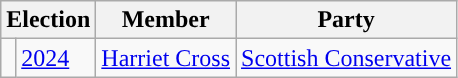<table class="wikitable">
<tr>
<th colspan="2">Election</th>
<th>Member</th>
<th>Party</th>
</tr>
<tr>
<td style="color:inherit;background-color: "></td>
<td><a href='#'>2024</a></td>
<td><a href='#'>Harriet Cross</a></td>
<td><a href='#'>Scottish Conservative</a></td>
</tr>
</table>
